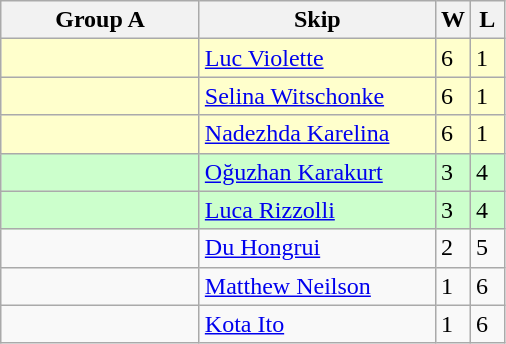<table class="wikitable">
<tr>
<th width=125>Group A</th>
<th width=150>Skip</th>
<th width=15>W</th>
<th width=15>L</th>
</tr>
<tr bgcolor=#ffffcc>
<td></td>
<td><a href='#'>Luc Violette</a></td>
<td>6</td>
<td>1</td>
</tr>
<tr bgcolor=#ffffcc>
<td></td>
<td><a href='#'>Selina Witschonke</a></td>
<td>6</td>
<td>1</td>
</tr>
<tr bgcolor=#ffffcc>
<td></td>
<td><a href='#'>Nadezhda Karelina</a></td>
<td>6</td>
<td>1</td>
</tr>
<tr bgcolor=#ccffcc>
<td></td>
<td><a href='#'>Oğuzhan Karakurt</a></td>
<td>3</td>
<td>4</td>
</tr>
<tr bgcolor=#ccffcc>
<td></td>
<td><a href='#'>Luca Rizzolli</a></td>
<td>3</td>
<td>4</td>
</tr>
<tr>
<td></td>
<td><a href='#'>Du Hongrui</a></td>
<td>2</td>
<td>5</td>
</tr>
<tr>
<td></td>
<td><a href='#'>Matthew Neilson</a></td>
<td>1</td>
<td>6</td>
</tr>
<tr>
<td></td>
<td><a href='#'>Kota Ito</a></td>
<td>1</td>
<td>6</td>
</tr>
</table>
